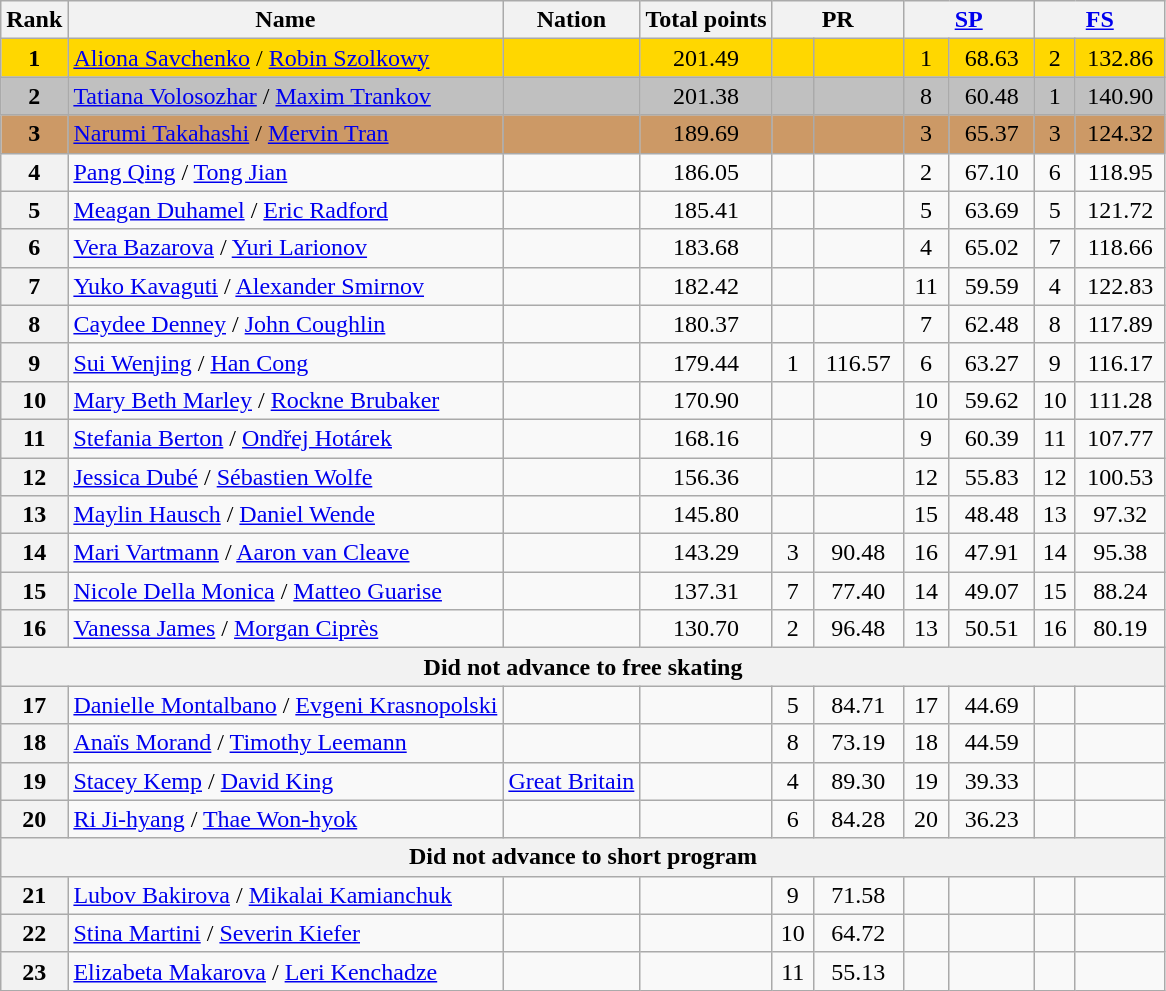<table class="wikitable sortable">
<tr>
<th>Rank</th>
<th>Name</th>
<th>Nation</th>
<th>Total points</th>
<th colspan="2" width="80px">PR</th>
<th colspan="2" width="80px"><a href='#'>SP</a></th>
<th colspan="2" width="80px"><a href='#'>FS</a></th>
</tr>
<tr bgcolor="gold">
<td align="center"><strong>1</strong></td>
<td><a href='#'>Aliona Savchenko</a> / <a href='#'>Robin Szolkowy</a></td>
<td></td>
<td align="center">201.49</td>
<td align="center"></td>
<td align="center"></td>
<td align="center">1</td>
<td align="center">68.63</td>
<td align="center">2</td>
<td align="center">132.86</td>
</tr>
<tr bgcolor="silver">
<td align="center"><strong>2</strong></td>
<td><a href='#'>Tatiana Volosozhar</a> / <a href='#'>Maxim Trankov</a></td>
<td></td>
<td align="center">201.38</td>
<td align="center"></td>
<td align="center"></td>
<td align="center">8</td>
<td align="center">60.48</td>
<td align="center">1</td>
<td align="center">140.90</td>
</tr>
<tr bgcolor="cc9966">
<td align="center"><strong>3</strong></td>
<td><a href='#'>Narumi Takahashi</a> / <a href='#'>Mervin Tran</a></td>
<td></td>
<td align="center">189.69</td>
<td align="center"></td>
<td align="center"></td>
<td align="center">3</td>
<td align="center">65.37</td>
<td align="center">3</td>
<td align="center">124.32</td>
</tr>
<tr>
<th>4</th>
<td><a href='#'>Pang Qing</a> / <a href='#'>Tong Jian</a></td>
<td></td>
<td align="center">186.05</td>
<td align="center"></td>
<td align="center"></td>
<td align="center">2</td>
<td align="center">67.10</td>
<td align="center">6</td>
<td align="center">118.95</td>
</tr>
<tr>
<th>5</th>
<td><a href='#'>Meagan Duhamel</a> / <a href='#'>Eric Radford</a></td>
<td></td>
<td align="center">185.41</td>
<td align="center"></td>
<td align="center"></td>
<td align="center">5</td>
<td align="center">63.69</td>
<td align="center">5</td>
<td align="center">121.72</td>
</tr>
<tr>
<th>6</th>
<td><a href='#'>Vera Bazarova</a> / <a href='#'>Yuri Larionov</a></td>
<td></td>
<td align="center">183.68</td>
<td align="center"></td>
<td align="center"></td>
<td align="center">4</td>
<td align="center">65.02</td>
<td align="center">7</td>
<td align="center">118.66</td>
</tr>
<tr>
<th>7</th>
<td><a href='#'>Yuko Kavaguti</a> / <a href='#'>Alexander Smirnov</a></td>
<td></td>
<td align="center">182.42</td>
<td align="center"></td>
<td align="center"></td>
<td align="center">11</td>
<td align="center">59.59</td>
<td align="center">4</td>
<td align="center">122.83</td>
</tr>
<tr>
<th>8</th>
<td><a href='#'>Caydee Denney</a> / <a href='#'>John Coughlin</a></td>
<td></td>
<td align="center">180.37</td>
<td align="center"></td>
<td align="center"></td>
<td align="center">7</td>
<td align="center">62.48</td>
<td align="center">8</td>
<td align="center">117.89</td>
</tr>
<tr>
<th>9</th>
<td><a href='#'>Sui Wenjing</a> / <a href='#'>Han Cong</a></td>
<td></td>
<td align="center">179.44</td>
<td align="center">1</td>
<td align="center">116.57</td>
<td align="center">6</td>
<td align="center">63.27</td>
<td align="center">9</td>
<td align="center">116.17</td>
</tr>
<tr>
<th>10</th>
<td><a href='#'>Mary Beth Marley</a> / <a href='#'>Rockne Brubaker</a></td>
<td></td>
<td align="center">170.90</td>
<td align="center"></td>
<td align="center"></td>
<td align="center">10</td>
<td align="center">59.62</td>
<td align="center">10</td>
<td align="center">111.28</td>
</tr>
<tr>
<th>11</th>
<td><a href='#'>Stefania Berton</a> / <a href='#'>Ondřej Hotárek</a></td>
<td></td>
<td align="center">168.16</td>
<td align="center"></td>
<td align="center"></td>
<td align="center">9</td>
<td align="center">60.39</td>
<td align="center">11</td>
<td align="center">107.77</td>
</tr>
<tr>
<th>12</th>
<td><a href='#'>Jessica Dubé</a> / <a href='#'>Sébastien Wolfe</a></td>
<td></td>
<td align="center">156.36</td>
<td align="center"></td>
<td align="center"></td>
<td align="center">12</td>
<td align="center">55.83</td>
<td align="center">12</td>
<td align="center">100.53</td>
</tr>
<tr>
<th>13</th>
<td><a href='#'>Maylin Hausch</a> / <a href='#'>Daniel Wende</a></td>
<td></td>
<td align="center">145.80</td>
<td align="center"></td>
<td align="center"></td>
<td align="center">15</td>
<td align="center">48.48</td>
<td align="center">13</td>
<td align="center">97.32</td>
</tr>
<tr>
<th>14</th>
<td><a href='#'>Mari Vartmann</a> / <a href='#'>Aaron van Cleave</a></td>
<td></td>
<td align="center">143.29</td>
<td align="center">3</td>
<td align="center">90.48</td>
<td align="center">16</td>
<td align="center">47.91</td>
<td align="center">14</td>
<td align="center">95.38</td>
</tr>
<tr>
<th>15</th>
<td><a href='#'>Nicole Della Monica</a> / <a href='#'>Matteo Guarise</a></td>
<td></td>
<td align="center">137.31</td>
<td align="center">7</td>
<td align="center">77.40</td>
<td align="center">14</td>
<td align="center">49.07</td>
<td align="center">15</td>
<td align="center">88.24</td>
</tr>
<tr>
<th>16</th>
<td><a href='#'>Vanessa James</a> / <a href='#'>Morgan Ciprès</a></td>
<td></td>
<td align="center">130.70</td>
<td align="center">2</td>
<td align="center">96.48</td>
<td align="center">13</td>
<td align="center">50.51</td>
<td align="center">16</td>
<td align="center">80.19</td>
</tr>
<tr>
<th colspan="10">Did not advance to free skating</th>
</tr>
<tr>
<th>17</th>
<td><a href='#'>Danielle Montalbano</a> / <a href='#'>Evgeni Krasnopolski</a></td>
<td></td>
<td></td>
<td align="center">5</td>
<td align="center">84.71</td>
<td align="center">17</td>
<td align="center">44.69</td>
<td></td>
<td></td>
</tr>
<tr>
<th>18</th>
<td><a href='#'>Anaïs Morand</a> / <a href='#'>Timothy Leemann</a></td>
<td></td>
<td></td>
<td align="center">8</td>
<td align="center">73.19</td>
<td align="center">18</td>
<td align="center">44.59</td>
<td></td>
<td></td>
</tr>
<tr>
<th>19</th>
<td><a href='#'>Stacey Kemp</a> / <a href='#'>David King</a></td>
<td> <a href='#'>Great Britain</a></td>
<td></td>
<td align="center">4</td>
<td align="center">89.30</td>
<td align="center">19</td>
<td align="center">39.33</td>
<td></td>
<td></td>
</tr>
<tr>
<th>20</th>
<td><a href='#'>Ri Ji-hyang</a> / <a href='#'>Thae Won-hyok</a></td>
<td></td>
<td></td>
<td align="center">6</td>
<td align="center">84.28</td>
<td align="center">20</td>
<td align="center">36.23</td>
<td></td>
<td></td>
</tr>
<tr>
<th colspan="10">Did not advance to short program</th>
</tr>
<tr>
<th>21</th>
<td><a href='#'>Lubov Bakirova</a> / <a href='#'>Mikalai Kamianchuk</a></td>
<td></td>
<td></td>
<td align="center">9</td>
<td align="center">71.58</td>
<td></td>
<td></td>
<td></td>
<td></td>
</tr>
<tr>
<th>22</th>
<td><a href='#'>Stina Martini</a> / <a href='#'>Severin Kiefer</a></td>
<td></td>
<td></td>
<td align="center">10</td>
<td align="center">64.72</td>
<td></td>
<td></td>
<td></td>
<td></td>
</tr>
<tr>
<th>23</th>
<td><a href='#'>Elizabeta Makarova</a> / <a href='#'>Leri Kenchadze</a></td>
<td></td>
<td></td>
<td align="center">11</td>
<td align="center">55.13</td>
<td></td>
<td></td>
<td></td>
<td></td>
</tr>
</table>
